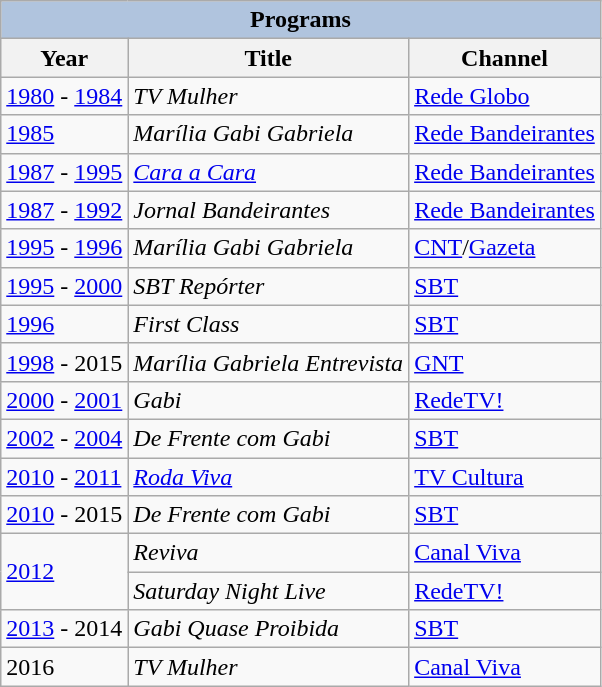<table class="wikitable">
<tr>
<th colspan="5" style="background: LightSteelBlue;">Programs</th>
</tr>
<tr>
<th>Year</th>
<th>Title</th>
<th>Channel</th>
</tr>
<tr>
<td><a href='#'>1980</a> - <a href='#'>1984</a></td>
<td><em>TV Mulher</em></td>
<td><a href='#'>Rede Globo</a></td>
</tr>
<tr>
<td><a href='#'>1985</a></td>
<td><em>Marília Gabi Gabriela</em></td>
<td><a href='#'>Rede Bandeirantes</a></td>
</tr>
<tr>
<td><a href='#'>1987</a> - <a href='#'>1995</a></td>
<td><em><a href='#'>Cara a Cara</a></em></td>
<td><a href='#'>Rede Bandeirantes</a></td>
</tr>
<tr>
<td><a href='#'>1987</a> - <a href='#'>1992</a></td>
<td><em>Jornal Bandeirantes</em></td>
<td><a href='#'>Rede Bandeirantes</a></td>
</tr>
<tr>
<td><a href='#'>1995</a> - <a href='#'>1996</a></td>
<td><em>Marília Gabi Gabriela</em></td>
<td><a href='#'>CNT</a>/<a href='#'>Gazeta</a></td>
</tr>
<tr>
<td><a href='#'>1995</a> - <a href='#'>2000</a></td>
<td><em>SBT Repórter</em></td>
<td><a href='#'>SBT</a></td>
</tr>
<tr>
<td><a href='#'>1996</a></td>
<td><em>First Class</em></td>
<td><a href='#'>SBT</a></td>
</tr>
<tr>
<td><a href='#'>1998</a> - 2015</td>
<td><em>Marília Gabriela Entrevista</em></td>
<td><a href='#'>GNT</a></td>
</tr>
<tr>
<td><a href='#'>2000</a> - <a href='#'>2001</a></td>
<td><em>Gabi</em></td>
<td><a href='#'>RedeTV!</a></td>
</tr>
<tr>
<td><a href='#'>2002</a> - <a href='#'>2004</a></td>
<td><em>De Frente com Gabi</em></td>
<td><a href='#'>SBT</a></td>
</tr>
<tr>
<td><a href='#'>2010</a> - <a href='#'>2011</a></td>
<td><em><a href='#'>Roda Viva</a></em></td>
<td><a href='#'>TV Cultura</a></td>
</tr>
<tr>
<td><a href='#'>2010</a> - 2015</td>
<td><em>De Frente com Gabi</em></td>
<td><a href='#'>SBT</a></td>
</tr>
<tr>
<td rowspan="2"><a href='#'>2012</a></td>
<td><em>Reviva</em></td>
<td><a href='#'>Canal Viva</a></td>
</tr>
<tr>
<td><em>Saturday Night Live</em></td>
<td><a href='#'>RedeTV!</a></td>
</tr>
<tr>
<td><a href='#'>2013</a> - 2014</td>
<td><em>Gabi Quase Proibida</em></td>
<td><a href='#'>SBT</a></td>
</tr>
<tr>
<td>2016</td>
<td><em>TV Mulher</em></td>
<td><a href='#'>Canal Viva</a></td>
</tr>
</table>
